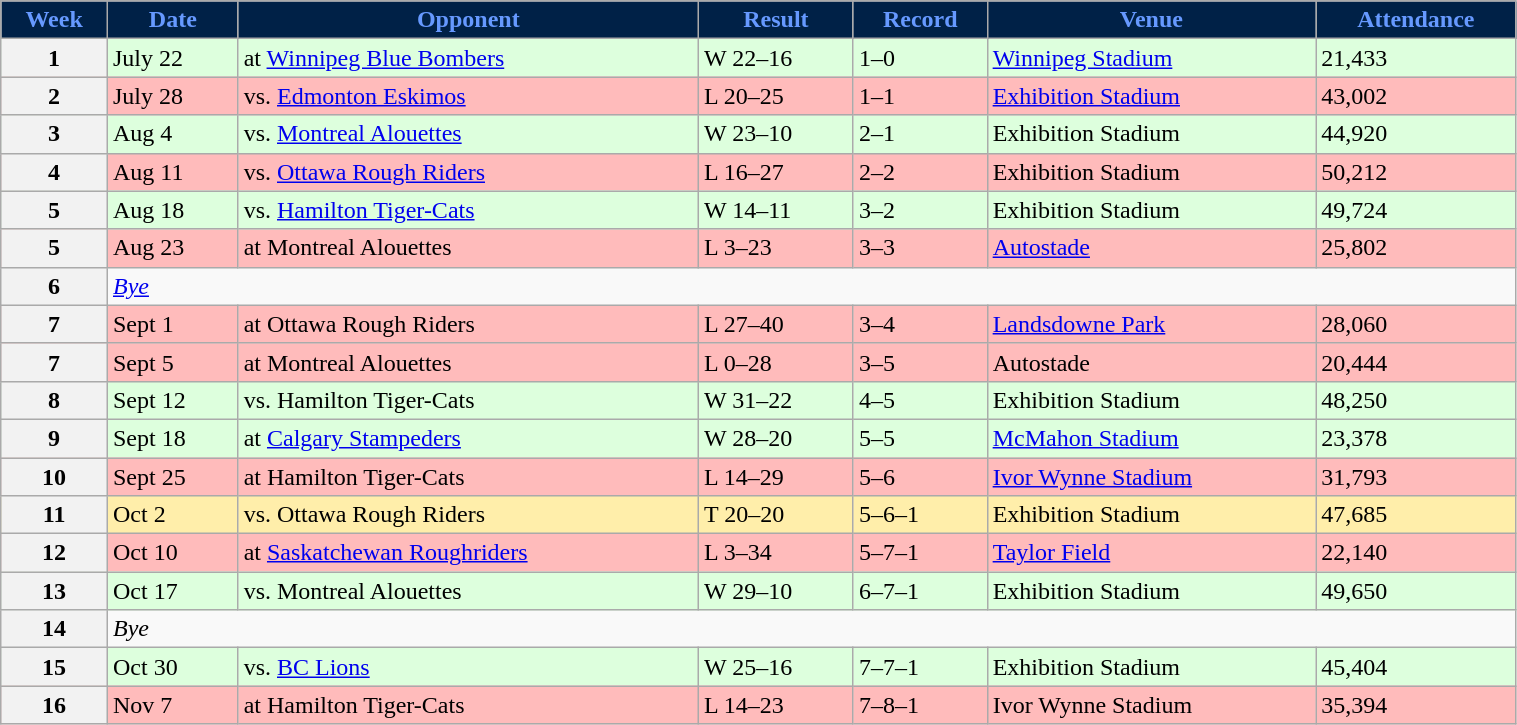<table class="wikitable" width="80%">
<tr align="center"  style="background:#002147;color:#6699FF;">
<td><strong>Week</strong></td>
<td><strong>Date</strong></td>
<td><strong>Opponent</strong></td>
<td><strong>Result</strong></td>
<td><strong>Record</strong></td>
<td><strong>Venue</strong></td>
<td><strong>Attendance</strong></td>
</tr>
<tr style="background:#ddffdd">
<th>1</th>
<td>July 22</td>
<td>at <a href='#'>Winnipeg Blue Bombers</a></td>
<td>W 22–16</td>
<td>1–0</td>
<td><a href='#'>Winnipeg Stadium</a></td>
<td>21,433</td>
</tr>
<tr style="background:#ffbbbb">
<th>2</th>
<td>July 28</td>
<td>vs. <a href='#'>Edmonton Eskimos</a></td>
<td>L 20–25</td>
<td>1–1</td>
<td><a href='#'>Exhibition Stadium</a></td>
<td>43,002</td>
</tr>
<tr style="background:#ddffdd">
<th>3</th>
<td>Aug 4</td>
<td>vs. <a href='#'>Montreal Alouettes</a></td>
<td>W 23–10</td>
<td>2–1</td>
<td>Exhibition Stadium</td>
<td>44,920</td>
</tr>
<tr style="background:#ffbbbb">
<th>4</th>
<td>Aug 11</td>
<td>vs. <a href='#'>Ottawa Rough Riders</a></td>
<td>L 16–27</td>
<td>2–2</td>
<td>Exhibition Stadium</td>
<td>50,212</td>
</tr>
<tr style="background:#ddffdd">
<th>5</th>
<td>Aug 18</td>
<td>vs. <a href='#'>Hamilton Tiger-Cats</a></td>
<td>W 14–11</td>
<td>3–2</td>
<td>Exhibition Stadium</td>
<td>49,724</td>
</tr>
<tr style="background:#ffbbbb">
<th>5</th>
<td>Aug 23</td>
<td>at Montreal Alouettes</td>
<td>L 3–23</td>
<td>3–3</td>
<td><a href='#'>Autostade</a></td>
<td>25,802</td>
</tr>
<tr>
<th>6</th>
<td colspan=7><em><a href='#'>Bye</a></em></td>
</tr>
<tr style="background:#ffbbbb">
<th>7</th>
<td>Sept 1</td>
<td>at Ottawa Rough Riders</td>
<td>L 27–40</td>
<td>3–4</td>
<td><a href='#'>Landsdowne Park</a></td>
<td>28,060</td>
</tr>
<tr style="background:#ffbbbb">
<th>7</th>
<td>Sept 5</td>
<td>at Montreal Alouettes</td>
<td>L 0–28</td>
<td>3–5</td>
<td>Autostade</td>
<td>20,444</td>
</tr>
<tr style="background:#ddffdd">
<th>8</th>
<td>Sept 12</td>
<td>vs. Hamilton Tiger-Cats</td>
<td>W 31–22</td>
<td>4–5</td>
<td>Exhibition Stadium</td>
<td>48,250</td>
</tr>
<tr style="background:#ddffdd">
<th>9</th>
<td>Sept 18</td>
<td>at <a href='#'>Calgary Stampeders</a></td>
<td>W 28–20</td>
<td>5–5</td>
<td><a href='#'>McMahon Stadium</a></td>
<td>23,378</td>
</tr>
<tr style="background:#ffbbbb">
<th>10</th>
<td>Sept 25</td>
<td>at Hamilton Tiger-Cats</td>
<td>L 14–29</td>
<td>5–6</td>
<td><a href='#'>Ivor Wynne Stadium</a></td>
<td>31,793</td>
</tr>
<tr style="background:#ffeeaa">
<th>11</th>
<td>Oct 2</td>
<td>vs. Ottawa Rough Riders</td>
<td>T 20–20</td>
<td>5–6–1</td>
<td>Exhibition Stadium</td>
<td>47,685</td>
</tr>
<tr style="background:#ffbbbb">
<th>12</th>
<td>Oct 10</td>
<td>at <a href='#'>Saskatchewan Roughriders</a></td>
<td>L 3–34</td>
<td>5–7–1</td>
<td><a href='#'>Taylor Field</a></td>
<td>22,140</td>
</tr>
<tr style="background:#ddffdd">
<th>13</th>
<td>Oct 17</td>
<td>vs. Montreal Alouettes</td>
<td>W 29–10</td>
<td>6–7–1</td>
<td>Exhibition Stadium</td>
<td>49,650</td>
</tr>
<tr>
<th>14</th>
<td colspan=7><em>Bye</em></td>
</tr>
<tr style="background:#ddffdd">
<th>15</th>
<td>Oct 30</td>
<td>vs. <a href='#'>BC Lions</a></td>
<td>W 25–16</td>
<td>7–7–1</td>
<td>Exhibition Stadium</td>
<td>45,404</td>
</tr>
<tr style="background:#ffbbbb">
<th>16</th>
<td>Nov 7</td>
<td>at Hamilton Tiger-Cats</td>
<td>L 14–23</td>
<td>7–8–1</td>
<td>Ivor Wynne Stadium</td>
<td>35,394</td>
</tr>
</table>
